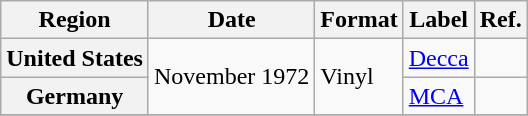<table class="wikitable plainrowheaders">
<tr>
<th scope="col">Region</th>
<th scope="col">Date</th>
<th scope="col">Format</th>
<th scope="col">Label</th>
<th scope="col">Ref.</th>
</tr>
<tr>
<th scope="row">United States</th>
<td rowspan="2">November 1972</td>
<td rowspan="2">Vinyl</td>
<td><a href='#'>Decca</a></td>
<td></td>
</tr>
<tr>
<th scope="row">Germany</th>
<td><a href='#'>MCA</a></td>
<td></td>
</tr>
<tr>
</tr>
</table>
